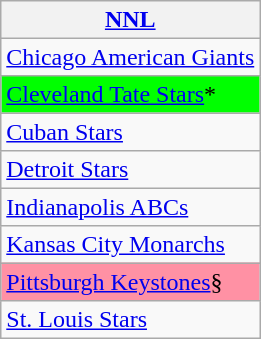<table class="wikitable" style="font-size:100%;line-height:1.1;">
<tr>
<th><a href='#'>NNL</a></th>
</tr>
<tr>
<td><a href='#'>Chicago American Giants</a></td>
</tr>
<tr>
<td style="background-color: #00FF00;"><a href='#'>Cleveland Tate Stars</a>*</td>
</tr>
<tr>
<td><a href='#'>Cuban Stars</a></td>
</tr>
<tr>
<td><a href='#'>Detroit Stars</a></td>
</tr>
<tr>
<td><a href='#'>Indianapolis ABCs</a></td>
</tr>
<tr>
<td><a href='#'>Kansas City Monarchs</a></td>
</tr>
<tr>
<td style="background-color: #FF91A4;"><a href='#'>Pittsburgh Keystones</a>§</td>
</tr>
<tr>
<td><a href='#'>St. Louis Stars</a></td>
</tr>
</table>
